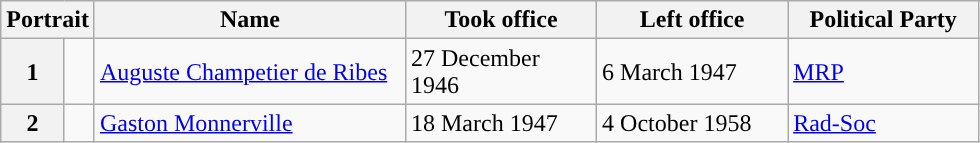<table class="wikitable">
<tr>
<th colspan=2>Portrait</th>
<th width=200>Name</th>
<th width=120>Took office</th>
<th width=120>Left office</th>
<th width=120>Political Party</th>
</tr>
<tr>
<th style="background:">1</th>
<td></td>
<td><a href='#'>Auguste Champetier de Ribes</a></td>
<td>27 December 1946</td>
<td>6 March 1947</td>
<td><a href='#'>MRP</a></td>
</tr>
<tr>
<th style="background:">2</th>
<td></td>
<td><a href='#'>Gaston Monnerville</a></td>
<td>18 March 1947</td>
<td>4 October 1958</td>
<td><a href='#'>Rad-Soc</a></td>
</tr>
</table>
